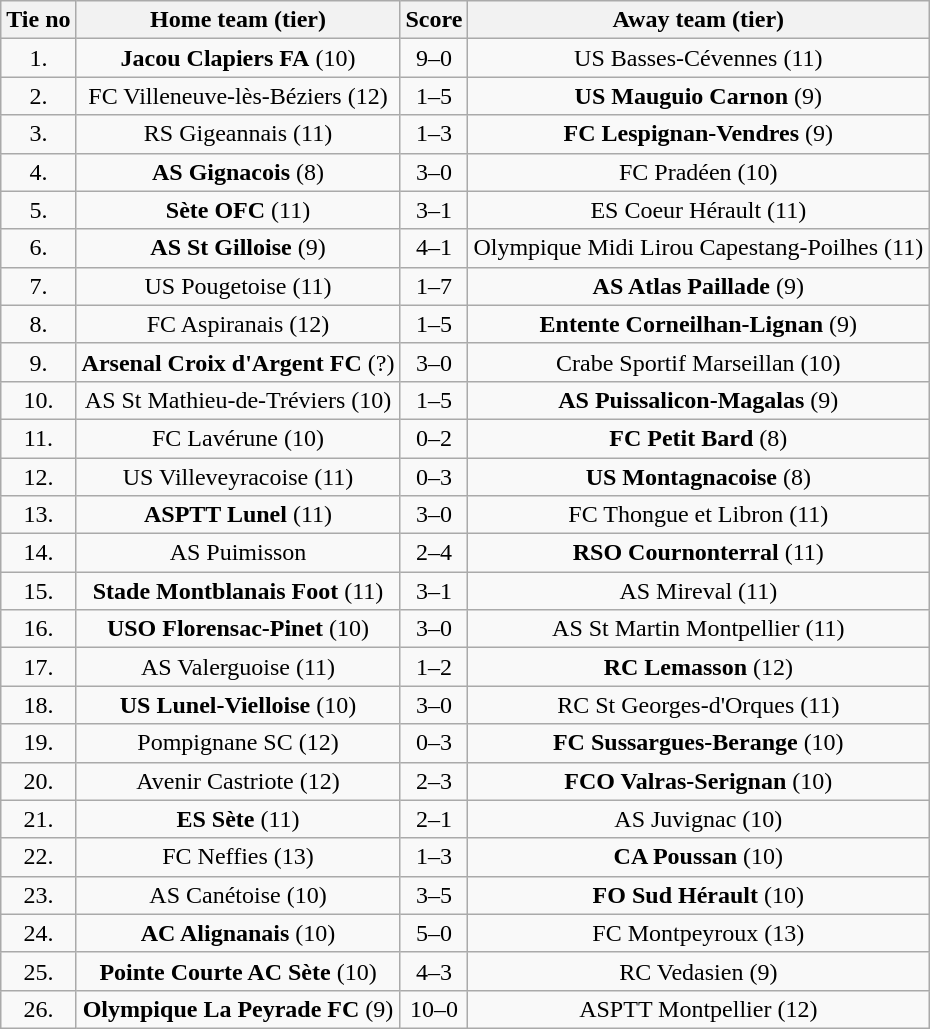<table class="wikitable" style="text-align: center">
<tr>
<th>Tie no</th>
<th>Home team (tier)</th>
<th>Score</th>
<th>Away team (tier)</th>
</tr>
<tr>
<td>1.</td>
<td><strong>Jacou Clapiers FA</strong> (10)</td>
<td>9–0</td>
<td>US Basses-Cévennes (11)</td>
</tr>
<tr>
<td>2.</td>
<td>FC Villeneuve-lès-Béziers (12)</td>
<td>1–5</td>
<td><strong>US Mauguio Carnon</strong> (9)</td>
</tr>
<tr>
<td>3.</td>
<td>RS Gigeannais (11)</td>
<td>1–3</td>
<td><strong>FC Lespignan-Vendres</strong> (9)</td>
</tr>
<tr>
<td>4.</td>
<td><strong>AS Gignacois</strong> (8)</td>
<td>3–0</td>
<td>FC Pradéen (10)</td>
</tr>
<tr>
<td>5.</td>
<td><strong>Sète OFC</strong> (11)</td>
<td>3–1</td>
<td>ES Coeur Hérault (11)</td>
</tr>
<tr>
<td>6.</td>
<td><strong>AS St Gilloise</strong> (9)</td>
<td>4–1</td>
<td>Olympique Midi Lirou Capestang-Poilhes (11)</td>
</tr>
<tr>
<td>7.</td>
<td>US Pougetoise (11)</td>
<td>1–7</td>
<td><strong>AS Atlas Paillade</strong> (9)</td>
</tr>
<tr>
<td>8.</td>
<td>FC Aspiranais (12)</td>
<td>1–5</td>
<td><strong>Entente Corneilhan-Lignan</strong> (9)</td>
</tr>
<tr>
<td>9.</td>
<td><strong>Arsenal Croix d'Argent FC</strong> (?)</td>
<td>3–0</td>
<td>Crabe Sportif Marseillan (10)</td>
</tr>
<tr>
<td>10.</td>
<td>AS St Mathieu-de-Tréviers (10)</td>
<td>1–5</td>
<td><strong>AS Puissalicon-Magalas</strong> (9)</td>
</tr>
<tr>
<td>11.</td>
<td>FC Lavérune (10)</td>
<td>0–2</td>
<td><strong>FC Petit Bard</strong> (8)</td>
</tr>
<tr>
<td>12.</td>
<td>US Villeveyracoise (11)</td>
<td>0–3</td>
<td><strong>US Montagnacoise</strong> (8)</td>
</tr>
<tr>
<td>13.</td>
<td><strong>ASPTT Lunel</strong> (11)</td>
<td>3–0</td>
<td>FC Thongue et Libron (11)</td>
</tr>
<tr>
<td>14.</td>
<td>AS Puimisson</td>
<td>2–4</td>
<td><strong>RSO Cournonterral</strong> (11)</td>
</tr>
<tr>
<td>15.</td>
<td><strong>Stade Montblanais Foot</strong> (11)</td>
<td>3–1</td>
<td>AS Mireval (11)</td>
</tr>
<tr>
<td>16.</td>
<td><strong>USO Florensac-Pinet</strong> (10)</td>
<td>3–0</td>
<td>AS St Martin Montpellier (11)</td>
</tr>
<tr>
<td>17.</td>
<td>AS Valerguoise (11)</td>
<td>1–2</td>
<td><strong>RC Lemasson</strong> (12)</td>
</tr>
<tr>
<td>18.</td>
<td><strong>US Lunel-Vielloise</strong> (10)</td>
<td>3–0</td>
<td>RC St Georges-d'Orques (11)</td>
</tr>
<tr>
<td>19.</td>
<td>Pompignane SC (12)</td>
<td>0–3</td>
<td><strong>FC Sussargues-Berange</strong> (10)</td>
</tr>
<tr>
<td>20.</td>
<td>Avenir Castriote (12)</td>
<td>2–3</td>
<td><strong>FCO Valras-Serignan</strong> (10)</td>
</tr>
<tr>
<td>21.</td>
<td><strong>ES Sète</strong> (11)</td>
<td>2–1 </td>
<td>AS Juvignac (10)</td>
</tr>
<tr>
<td>22.</td>
<td>FC Neffies (13)</td>
<td>1–3</td>
<td><strong>CA Poussan</strong> (10)</td>
</tr>
<tr>
<td>23.</td>
<td>AS Canétoise (10)</td>
<td>3–5</td>
<td><strong>FO Sud Hérault</strong> (10)</td>
</tr>
<tr>
<td>24.</td>
<td><strong>AC Alignanais</strong> (10)</td>
<td>5–0</td>
<td>FC Montpeyroux (13)</td>
</tr>
<tr>
<td>25.</td>
<td><strong>Pointe Courte AC Sète</strong> (10)</td>
<td>4–3</td>
<td>RC Vedasien (9)</td>
</tr>
<tr>
<td>26.</td>
<td><strong>Olympique La Peyrade FC</strong> (9)</td>
<td>10–0</td>
<td>ASPTT Montpellier (12)</td>
</tr>
</table>
